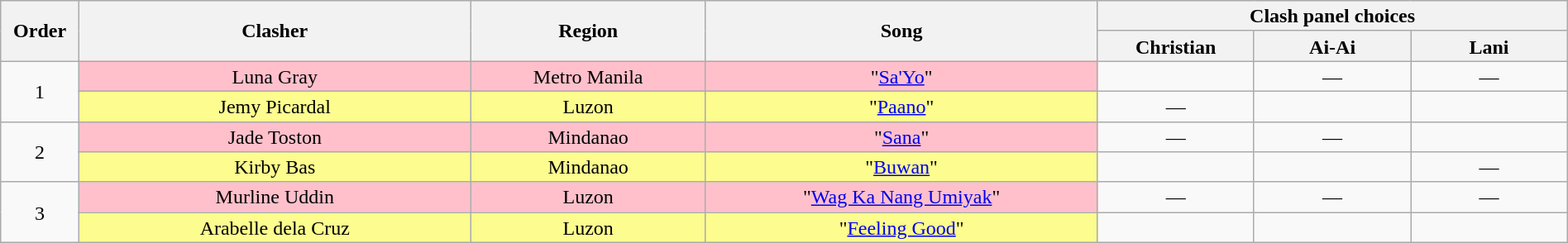<table class="wikitable" style="text-align:center; line-height:17px; width:100%;">
<tr>
<th rowspan="2" width="5%">Order</th>
<th rowspan="2" width="25%">Clasher</th>
<th rowspan="2">Region</th>
<th rowspan="2" width="25%">Song</th>
<th colspan="3" width="30%">Clash panel choices</th>
</tr>
<tr>
<th width="10%">Christian</th>
<th width="10%">Ai-Ai</th>
<th width="10%">Lani</th>
</tr>
<tr>
<td rowspan=2>1</td>
<td style="background:pink;">Luna Gray</td>
<td style="background:pink;">Metro Manila</td>
<td style="background:pink;">"<a href='#'>Sa'Yo</a>"</td>
<td><strong></strong></td>
<td>—</td>
<td>—</td>
</tr>
<tr>
<td style="background:#fdfc8f;">Jemy Picardal</td>
<td style="background:#fdfc8f;">Luzon</td>
<td style="background:#fdfc8f;">"<a href='#'>Paano</a>"</td>
<td>—</td>
<td><strong></strong></td>
<td><strong></strong></td>
</tr>
<tr>
<td rowspan="2">2</td>
<td style="background:pink;">Jade Toston</td>
<td style="background:pink;">Mindanao</td>
<td style="background:pink;">"<a href='#'>Sana</a>"</td>
<td>—</td>
<td>—</td>
<td><strong></strong></td>
</tr>
<tr>
<td style="background:#fdfc8f;">Kirby Bas</td>
<td style="background:#fdfc8f;">Mindanao</td>
<td style="background:#fdfc8f;">"<a href='#'>Buwan</a>"</td>
<td><strong></strong></td>
<td><strong></strong></td>
<td>—</td>
</tr>
<tr>
<td rowspan="2">3</td>
<td style="background:pink;">Murline Uddin</td>
<td style="background:pink;">Luzon</td>
<td style="background:pink;">"<a href='#'>Wag Ka Nang Umiyak</a>"</td>
<td>—</td>
<td>—</td>
<td>—</td>
</tr>
<tr>
<td style="background:#fdfc8f;">Arabelle dela Cruz</td>
<td style="background:#fdfc8f;">Luzon</td>
<td style="background:#fdfc8f;">"<a href='#'>Feeling Good</a>"</td>
<td><strong></strong></td>
<td><strong></strong></td>
<td><strong></strong></td>
</tr>
</table>
